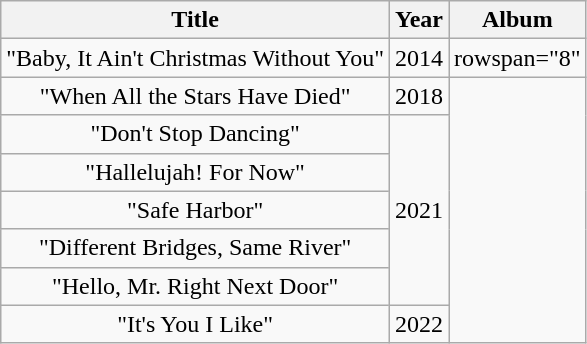<table class="wikitable plainrowheaders" style="text-align:center;">
<tr>
<th>Title</th>
<th>Year</th>
<th>Album</th>
</tr>
<tr>
<td scope="row">"Baby, It Ain't Christmas Without You"</td>
<td>2014</td>
<td>rowspan="8" </td>
</tr>
<tr>
<td scope="row">"When All the Stars Have Died"</td>
<td>2018</td>
</tr>
<tr>
<td>"Don't Stop Dancing"</td>
<td rowspan="5">2021</td>
</tr>
<tr>
<td>"Hallelujah! For Now"</td>
</tr>
<tr>
<td>"Safe Harbor"</td>
</tr>
<tr>
<td>"Different Bridges, Same River"</td>
</tr>
<tr>
<td>"Hello, Mr. Right Next Door"</td>
</tr>
<tr>
<td>"It's You I Like"</td>
<td>2022</td>
</tr>
</table>
